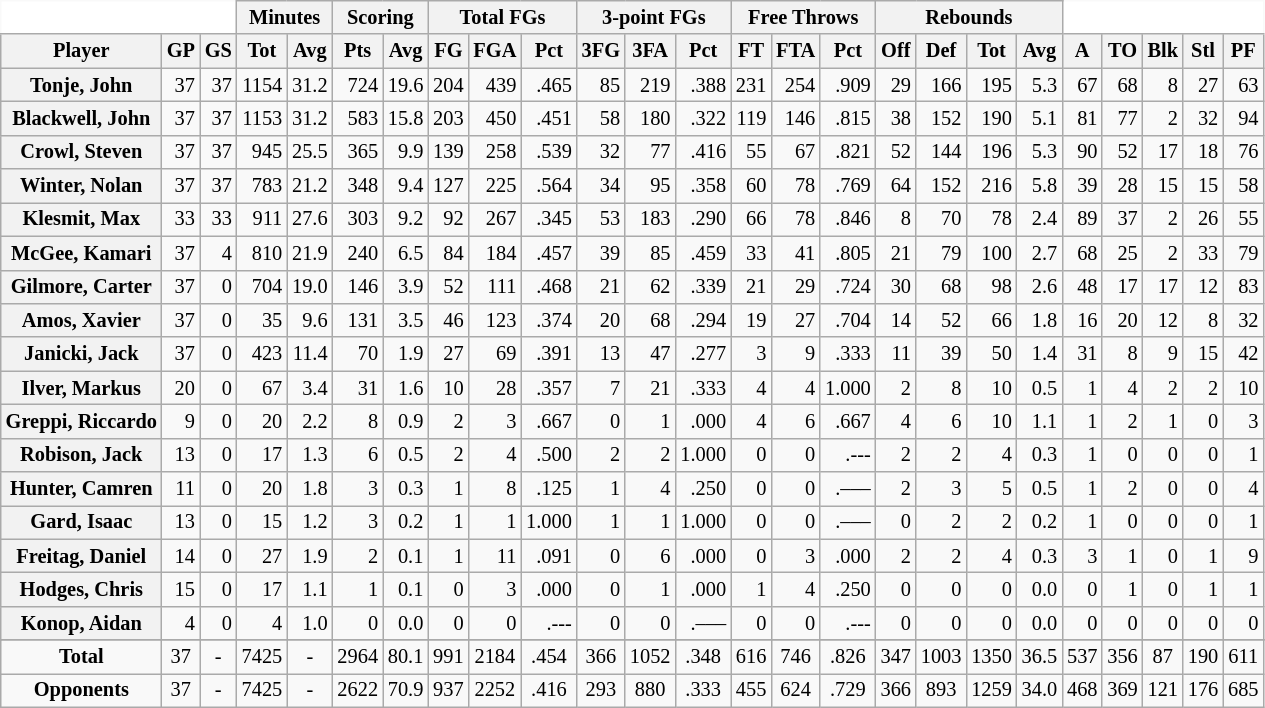<table class="wikitable sortable" border="1" style="font-size:85%;">
<tr>
<th colspan="3" style="border-top-style:hidden; border-left-style:hidden; background: white;"></th>
<th colspan="2" style=>Minutes</th>
<th colspan="2" style=>Scoring</th>
<th colspan="3" style=>Total FGs</th>
<th colspan="3" style=>3-point FGs</th>
<th colspan="3" style=>Free Throws</th>
<th colspan="4" style=>Rebounds</th>
<th colspan="5" style="border-top-style:hidden; border-right-style:hidden; background: white;"></th>
</tr>
<tr>
<th scope="col" style=>Player</th>
<th scope="col" style=>GP</th>
<th scope="col" style=>GS</th>
<th scope="col" style=>Tot</th>
<th scope="col" style=>Avg</th>
<th scope="col" style=>Pts</th>
<th scope="col" style=>Avg</th>
<th scope="col" style=>FG</th>
<th scope="col" style=>FGA</th>
<th scope="col" style=>Pct</th>
<th scope="col" style=>3FG</th>
<th scope="col" style=>3FA</th>
<th scope="col" style=>Pct</th>
<th scope="col" style=>FT</th>
<th scope="col" style=>FTA</th>
<th scope="col" style=>Pct</th>
<th scope="col" style=>Off</th>
<th scope="col" style=>Def</th>
<th scope="col" style=>Tot</th>
<th scope="col" style=>Avg</th>
<th scope="col" style=>A</th>
<th scope="col" style=>TO</th>
<th scope="col" style=>Blk</th>
<th scope="col" style=>Stl</th>
<th scope="col" style=>PF</th>
</tr>
<tr>
<th style=white-space:nowrap>Tonje, John</th>
<td align="right" style=>37</td>
<td align="right" style=>37</td>
<td align="right" style=>1154</td>
<td align="right" style=>31.2</td>
<td align="right" style=>724</td>
<td align="right" style=>19.6</td>
<td align="right" style=>204</td>
<td align="right">439</td>
<td align="right">.465</td>
<td align="right" style=>85</td>
<td align="right" style=>219</td>
<td align="right">.388</td>
<td align="right" style=>231</td>
<td align="right" style=>254</td>
<td align="right" style=>.909</td>
<td align="right">29</td>
<td align="right" style=>166</td>
<td align="right">195</td>
<td align="right">5.3</td>
<td align="right">67</td>
<td align="right">68</td>
<td align="right">8</td>
<td align="right">27</td>
<td align="right">63</td>
</tr>
<tr>
<th style=white-space:nowrap>Blackwell, John</th>
<td align="right" style=>37</td>
<td align="right" style=>37</td>
<td align="right">1153</td>
<td align="right" style=>31.2</td>
<td align="right">583</td>
<td align="right">15.8</td>
<td align="right">203</td>
<td align="right" style=>450</td>
<td align="right">.451</td>
<td align="right">58</td>
<td align="right">180</td>
<td align="right">.322</td>
<td align="right">119</td>
<td align="right">146</td>
<td align="right">.815</td>
<td align="right">38</td>
<td align="right">152</td>
<td align="right">190</td>
<td align="right">5.1</td>
<td align="right">81</td>
<td align="right" style=>77</td>
<td align="right">2</td>
<td align="right">32</td>
<td align="right" style=>94</td>
</tr>
<tr>
<th style=white-space:nowrap>Crowl, Steven</th>
<td align="right" style=>37</td>
<td align="right" style=>37</td>
<td align="right">945</td>
<td align="right">25.5</td>
<td align="right">365</td>
<td align="right">9.9</td>
<td align="right">139</td>
<td align="right">258</td>
<td align="right">.539</td>
<td align="right">32</td>
<td align="right">77</td>
<td align="right">.416</td>
<td align="right">55</td>
<td align="right">67</td>
<td align="right">.821</td>
<td align="right">52</td>
<td align="right">144</td>
<td align="right">196</td>
<td align="right">5.3</td>
<td align="right" style=>90</td>
<td align="right">52</td>
<td align="right" style=>17</td>
<td align="right">18</td>
<td align="right">76</td>
</tr>
<tr>
<th style=white-space:nowrap>Winter, Nolan</th>
<td align="right" style=>37</td>
<td align="right" style=>37</td>
<td align="right">783</td>
<td align="right">21.2</td>
<td align="right">348</td>
<td align="right">9.4</td>
<td align="right">127</td>
<td align="right">225</td>
<td align="right" style=>.564</td>
<td align="right">34</td>
<td align="right">95</td>
<td align="right">.358</td>
<td align="right">60</td>
<td align="right">78</td>
<td align="right">.769</td>
<td align="right" style=>64</td>
<td align="right">152</td>
<td align="right" style=>216</td>
<td align="right" style=>5.8</td>
<td align="right">39</td>
<td align="right">28</td>
<td align="right">15</td>
<td align="right">15</td>
<td align="right">58</td>
</tr>
<tr>
<th style=white-space:nowrap>Klesmit, Max</th>
<td align="right">33</td>
<td align="right">33</td>
<td align="right">911</td>
<td align="right">27.6</td>
<td align="right">303</td>
<td align="right">9.2</td>
<td align="right">92</td>
<td align="right">267</td>
<td align="right">.345</td>
<td align="right">53</td>
<td align="right">183</td>
<td align="right">.290</td>
<td align="right">66</td>
<td align="right">78</td>
<td align="right">.846</td>
<td align="right">8</td>
<td align="right">70</td>
<td align="right">78</td>
<td align="right">2.4</td>
<td align="right">89</td>
<td align="right">37</td>
<td align="right">2</td>
<td align="right">26</td>
<td align="right">55</td>
</tr>
<tr>
<th style=white-space:nowrap>McGee, Kamari</th>
<td align="right" style=>37</td>
<td align="right">4</td>
<td align="right">810</td>
<td align="right">21.9</td>
<td align="right">240</td>
<td align="right">6.5</td>
<td align="right">84</td>
<td align="right">184</td>
<td align="right">.457</td>
<td align="right">39</td>
<td align="right">85</td>
<td align="right" style=>.459</td>
<td align="right">33</td>
<td align="right">41</td>
<td align="right">.805</td>
<td align="right">21</td>
<td align="right">79</td>
<td align="right">100</td>
<td align="right">2.7</td>
<td align="right">68</td>
<td align="right">25</td>
<td align="right">2</td>
<td align="right" style=>33</td>
<td align="right">79</td>
</tr>
<tr>
<th style=white-space:nowrap>Gilmore, Carter</th>
<td align="right" style=>37</td>
<td align="right">0</td>
<td align="right">704</td>
<td align="right">19.0</td>
<td align="right">146</td>
<td align="right">3.9</td>
<td align="right">52</td>
<td align="right">111</td>
<td align="right">.468</td>
<td align="right">21</td>
<td align="right">62</td>
<td align="right">.339</td>
<td align="right">21</td>
<td align="right">29</td>
<td align="right">.724</td>
<td align="right">30</td>
<td align="right">68</td>
<td align="right">98</td>
<td align="right">2.6</td>
<td align="right">48</td>
<td align="right">17</td>
<td align="right" style=>17</td>
<td align="right">12</td>
<td align="right">83</td>
</tr>
<tr>
<th style=white-space:nowrap>Amos, Xavier</th>
<td align="right" style=>37</td>
<td align="right">0</td>
<td align="right">35</td>
<td align="right">9.6</td>
<td align="right">131</td>
<td align="right">3.5</td>
<td align="right">46</td>
<td align="right">123</td>
<td align="right">.374</td>
<td align="right">20</td>
<td align="right">68</td>
<td align="right">.294</td>
<td align="right">19</td>
<td align="right">27</td>
<td align="right">.704</td>
<td align="right">14</td>
<td align="right">52</td>
<td align="right">66</td>
<td align="right">1.8</td>
<td align="right">16</td>
<td align="right">20</td>
<td align="right">12</td>
<td align="right">8</td>
<td align="right">32</td>
</tr>
<tr>
<th style=white-space:nowrap>Janicki, Jack</th>
<td align="right" style=>37</td>
<td align="right">0</td>
<td align="right">423</td>
<td align="right">11.4</td>
<td align="right">70</td>
<td align="right">1.9</td>
<td align="right">27</td>
<td align="right">69</td>
<td align="right">.391</td>
<td align="right">13</td>
<td align="right">47</td>
<td align="right">.277</td>
<td align="right">3</td>
<td align="right">9</td>
<td align="right">.333</td>
<td align="right">11</td>
<td align="right">39</td>
<td align="right">50</td>
<td align="right">1.4</td>
<td align="right">31</td>
<td align="right">8</td>
<td align="right">9</td>
<td align="right">15</td>
<td align="right">42</td>
</tr>
<tr>
<th style=white-space:nowrap>Ilver, Markus</th>
<td align="right">20</td>
<td align="right">0</td>
<td align="right">67</td>
<td align="right">3.4</td>
<td align="right">31</td>
<td align="right">1.6</td>
<td align="right">10</td>
<td align="right">28</td>
<td align="right">.357</td>
<td align="right">7</td>
<td align="right">21</td>
<td align="right">.333</td>
<td align="right">4</td>
<td align="right">4</td>
<td align="right">1.000</td>
<td align="right">2</td>
<td align="right">8</td>
<td align="right">10</td>
<td align="right">0.5</td>
<td align="right">1</td>
<td align="right">4</td>
<td align="right">2</td>
<td align="right">2</td>
<td align="right">10</td>
</tr>
<tr>
<th style=white-space:nowrap>Greppi, Riccardo</th>
<td align="right">9</td>
<td align="right">0</td>
<td align="right">20</td>
<td align="right">2.2</td>
<td align="right">8</td>
<td align="right">0.9</td>
<td align="right">2</td>
<td align="right">3</td>
<td align="right">.667</td>
<td align="right">0</td>
<td align="right">1</td>
<td align="right">.000</td>
<td align="right">4</td>
<td align="right">6</td>
<td align="right">.667</td>
<td align="right">4</td>
<td align="right">6</td>
<td align="right">10</td>
<td align="right">1.1</td>
<td align="right">1</td>
<td align="right">2</td>
<td align="right">1</td>
<td align="right">0</td>
<td align="right">3</td>
</tr>
<tr>
<th style=white-space:nowrap>Robison, Jack</th>
<td align="right">13</td>
<td align="right">0</td>
<td align="right">17</td>
<td align="right">1.3</td>
<td align="right">6</td>
<td align="right">0.5</td>
<td align="right">2</td>
<td align="right">4</td>
<td align="right">.500</td>
<td align="right">2</td>
<td align="right">2</td>
<td align="right">1.000</td>
<td align="right">0</td>
<td align="right">0</td>
<td align="right">.---</td>
<td align="right">2</td>
<td align="right">2</td>
<td align="right">4</td>
<td align="right">0.3</td>
<td align="right">1</td>
<td align="right">0</td>
<td align="right">0</td>
<td align="right">0</td>
<td align="right">1</td>
</tr>
<tr>
<th style=white-space:nowrap>Hunter, Camren</th>
<td align="right">11</td>
<td align="right">0</td>
<td align="right">20</td>
<td align="right">1.8</td>
<td align="right">3</td>
<td align="right">0.3</td>
<td align="right">1</td>
<td align="right">8</td>
<td align="right">.125</td>
<td align="right">1</td>
<td align="right">4</td>
<td align="right">.250</td>
<td align="right">0</td>
<td align="right">0</td>
<td align="right">.–––</td>
<td align="right">2</td>
<td align="right">3</td>
<td align="right">5</td>
<td align="right">0.5</td>
<td align="right">1</td>
<td align="right">2</td>
<td align="right">0</td>
<td align="right">0</td>
<td align="right">4</td>
</tr>
<tr>
<th style=white-space:nowrap>Gard, Isaac</th>
<td align="right">13</td>
<td align="right">0</td>
<td align="right">15</td>
<td align="right">1.2</td>
<td align="right">3</td>
<td align="right">0.2</td>
<td align="right">1</td>
<td align="right">1</td>
<td align="right">1.000</td>
<td align="right">1</td>
<td align="right">1</td>
<td align="right">1.000</td>
<td align="right">0</td>
<td align="right">0</td>
<td align="right">.–––</td>
<td align="right">0</td>
<td align="right">2</td>
<td align="right">2</td>
<td align="right">0.2</td>
<td align="right">1</td>
<td align="right">0</td>
<td align="right">0</td>
<td align="right">0</td>
<td align="right">1</td>
</tr>
<tr>
<th style=white-space:nowrap>Freitag, Daniel</th>
<td align="right">14</td>
<td align="right">0</td>
<td align="right">27</td>
<td align="right">1.9</td>
<td align="right">2</td>
<td align="right">0.1</td>
<td align="right">1</td>
<td align="right">11</td>
<td align="right">.091</td>
<td align="right">0</td>
<td align="right">6</td>
<td align="right">.000</td>
<td align="right">0</td>
<td align="right">3</td>
<td align="right">.000</td>
<td align="right">2</td>
<td align="right">2</td>
<td align="right">4</td>
<td align="right">0.3</td>
<td align="right">3</td>
<td align="right">1</td>
<td align="right">0</td>
<td align="right">1</td>
<td align="right">9</td>
</tr>
<tr>
<th style=white-space:nowrap>Hodges, Chris</th>
<td align="right">15</td>
<td align="right">0</td>
<td align="right">17</td>
<td align="right">1.1</td>
<td align="right">1</td>
<td align="right">0.1</td>
<td align="right">0</td>
<td align="right">3</td>
<td align="right">.000</td>
<td align="right">0</td>
<td align="right">1</td>
<td align="right">.000</td>
<td align="right">1</td>
<td align="right">4</td>
<td align="right">.250</td>
<td align="right">0</td>
<td align="right">0</td>
<td align="right">0</td>
<td align="right">0.0</td>
<td align="right">0</td>
<td align="right">1</td>
<td align="right">0</td>
<td align="right">1</td>
<td align="right">1</td>
</tr>
<tr>
<th style=white-space:nowrap>Konop, Aidan</th>
<td align="right">4</td>
<td align="right">0</td>
<td align="right">4</td>
<td align="right">1.0</td>
<td align="right">0</td>
<td align="right">0.0</td>
<td align="right">0</td>
<td align="right">0</td>
<td align="right">.---</td>
<td align="right">0</td>
<td align="right">0</td>
<td align="right">.–––</td>
<td align="right">0</td>
<td align="right">0</td>
<td align="right">.---</td>
<td align="right">0</td>
<td align="right">0</td>
<td align="right">0</td>
<td align="right">0.0</td>
<td align="right">0</td>
<td align="right">0</td>
<td align="right">0</td>
<td align="right">0</td>
<td align="right">0</td>
</tr>
<tr>
</tr>
<tr class="sortbottom">
<td align="center" style=><strong>Total</strong></td>
<td align="center" style=>37</td>
<td align="center" style=>-</td>
<td align="center" style=>7425</td>
<td align="center" style=>-</td>
<td align="center" style=>2964</td>
<td align="center" style=>80.1</td>
<td align="center" style=>991</td>
<td align="center" style=>2184</td>
<td align="center" style=>.454</td>
<td align="center" style=>366</td>
<td align="center" style=>1052</td>
<td align="center" style=>.348</td>
<td align="center" style=>616</td>
<td align="center" style=>746</td>
<td align="center" style=>.826</td>
<td align="center" style=>347</td>
<td align="center" style=>1003</td>
<td align="center" style=>1350</td>
<td align="center" style=>36.5</td>
<td align="center" style=>537</td>
<td align="center" style=>356</td>
<td align="center" style=>87</td>
<td align="center" style=>190</td>
<td align="center" style=>611</td>
</tr>
<tr class="sortbottom">
<td align="center"><strong>Opponents</strong></td>
<td align="center">37</td>
<td align="center">-</td>
<td align="center">7425</td>
<td align="center">-</td>
<td align="center">2622</td>
<td align="center">70.9</td>
<td align="center">937</td>
<td align="center">2252</td>
<td align="center">.416</td>
<td align="center">293</td>
<td align="center">880</td>
<td align="center">.333</td>
<td align="center">455</td>
<td align="center">624</td>
<td align="center">.729</td>
<td align="center">366</td>
<td align="center">893</td>
<td align="center">1259</td>
<td align="center">34.0</td>
<td align="center">468</td>
<td align="center">369</td>
<td align="center">121</td>
<td align="center">176</td>
<td align="center">685</td>
</tr>
</table>
